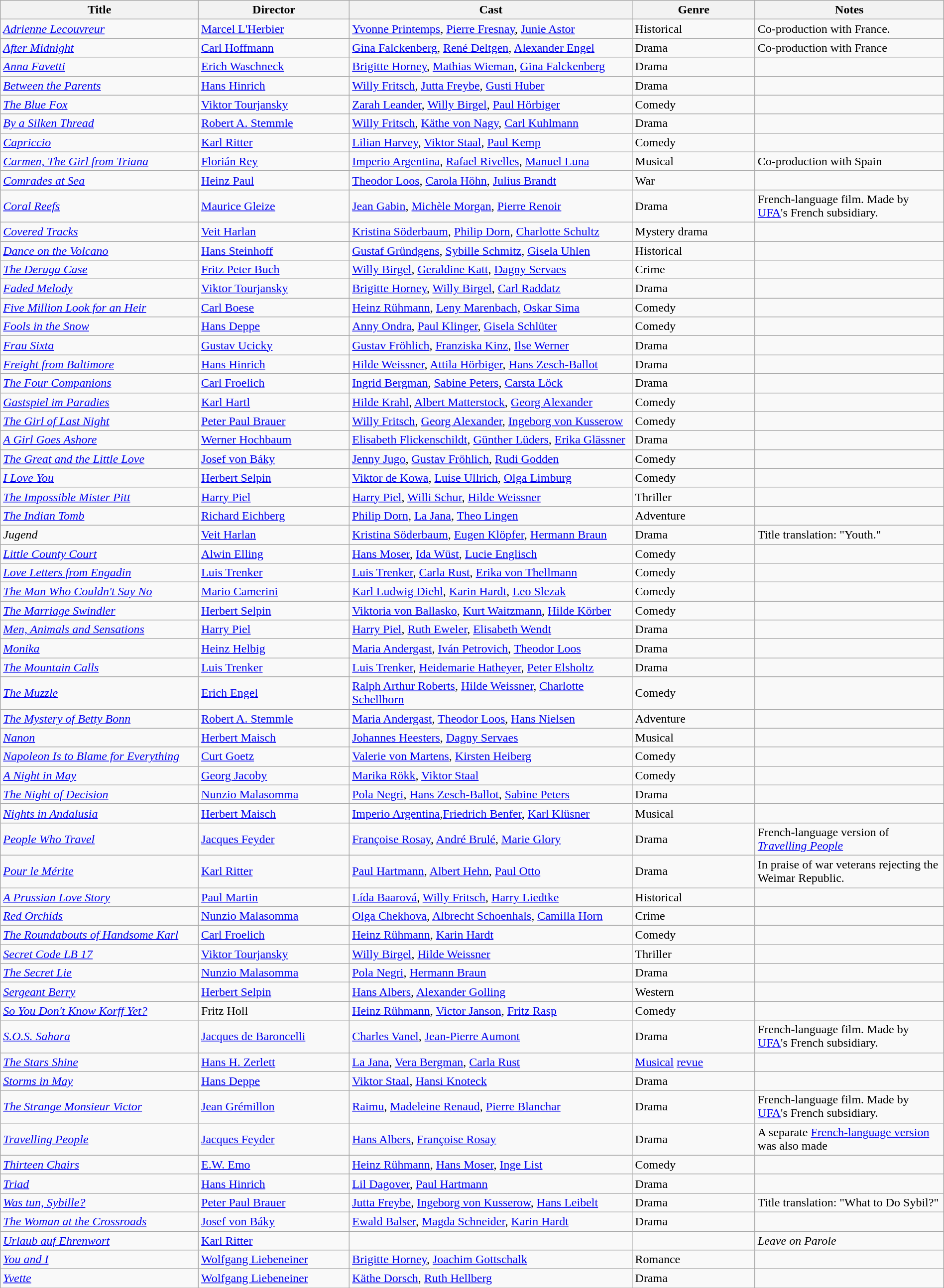<table class="wikitable" style="width:100%;">
<tr>
<th style="width:21%;">Title</th>
<th style="width:16%;">Director</th>
<th style="width:30%;">Cast</th>
<th style="width:13%;">Genre</th>
<th style="width:20%;">Notes</th>
</tr>
<tr>
<td><em><a href='#'>Adrienne Lecouvreur</a></em></td>
<td><a href='#'>Marcel L'Herbier</a></td>
<td><a href='#'>Yvonne Printemps</a>, <a href='#'>Pierre Fresnay</a>, <a href='#'>Junie Astor</a></td>
<td>Historical</td>
<td>Co-production with France.</td>
</tr>
<tr>
<td><em><a href='#'>After Midnight</a></em></td>
<td><a href='#'>Carl Hoffmann</a></td>
<td><a href='#'>Gina Falckenberg</a>, <a href='#'>René Deltgen</a>, <a href='#'>Alexander Engel</a></td>
<td>Drama</td>
<td>Co-production with France</td>
</tr>
<tr>
<td><em><a href='#'>Anna Favetti</a></em></td>
<td><a href='#'>Erich Waschneck</a></td>
<td><a href='#'>Brigitte Horney</a>, <a href='#'>Mathias Wieman</a>, <a href='#'>Gina Falckenberg</a></td>
<td>Drama</td>
<td></td>
</tr>
<tr>
<td><em><a href='#'>Between the Parents</a></em></td>
<td><a href='#'>Hans Hinrich</a></td>
<td><a href='#'>Willy Fritsch</a>, <a href='#'>Jutta Freybe</a>, <a href='#'>Gusti Huber</a></td>
<td>Drama</td>
<td></td>
</tr>
<tr>
<td><em><a href='#'>The Blue Fox</a></em></td>
<td><a href='#'>Viktor Tourjansky</a></td>
<td><a href='#'>Zarah Leander</a>, <a href='#'>Willy Birgel</a>, <a href='#'>Paul Hörbiger</a></td>
<td>Comedy</td>
<td></td>
</tr>
<tr>
<td><em><a href='#'>By a Silken Thread</a></em></td>
<td><a href='#'>Robert A. Stemmle</a></td>
<td><a href='#'>Willy Fritsch</a>, <a href='#'>Käthe von Nagy</a>, <a href='#'>Carl Kuhlmann</a></td>
<td>Drama</td>
<td></td>
</tr>
<tr>
<td><em><a href='#'>Capriccio</a></em></td>
<td><a href='#'>Karl Ritter</a></td>
<td><a href='#'>Lilian Harvey</a>, <a href='#'>Viktor Staal</a>, <a href='#'>Paul Kemp</a></td>
<td>Comedy</td>
<td></td>
</tr>
<tr>
<td><em><a href='#'>Carmen, The Girl from Triana</a></em></td>
<td><a href='#'>Florián Rey</a></td>
<td><a href='#'>Imperio Argentina</a>, <a href='#'>Rafael Rivelles</a>, <a href='#'>Manuel Luna</a></td>
<td>Musical</td>
<td>Co-production with Spain</td>
</tr>
<tr>
<td><em><a href='#'>Comrades at Sea</a></em></td>
<td><a href='#'>Heinz Paul</a></td>
<td><a href='#'>Theodor Loos</a>, <a href='#'>Carola Höhn</a>, <a href='#'>Julius Brandt</a></td>
<td>War</td>
<td></td>
</tr>
<tr>
<td><em><a href='#'>Coral Reefs</a></em></td>
<td><a href='#'>Maurice Gleize</a></td>
<td><a href='#'>Jean Gabin</a>, <a href='#'>Michèle Morgan</a>, <a href='#'>Pierre Renoir</a></td>
<td>Drama</td>
<td>French-language film. Made by <a href='#'>UFA</a>'s French subsidiary.</td>
</tr>
<tr>
<td><em><a href='#'>Covered Tracks</a></em></td>
<td><a href='#'>Veit Harlan</a></td>
<td><a href='#'>Kristina Söderbaum</a>, <a href='#'>Philip Dorn</a>, <a href='#'>Charlotte Schultz</a></td>
<td>Mystery drama</td>
<td></td>
</tr>
<tr>
<td><em><a href='#'>Dance on the Volcano</a></em></td>
<td><a href='#'>Hans Steinhoff</a></td>
<td><a href='#'>Gustaf Gründgens</a>, <a href='#'>Sybille Schmitz</a>, <a href='#'>Gisela Uhlen</a></td>
<td>Historical</td>
<td></td>
</tr>
<tr>
<td><em><a href='#'>The Deruga Case</a></em></td>
<td><a href='#'>Fritz Peter Buch</a></td>
<td><a href='#'>Willy Birgel</a>, <a href='#'>Geraldine Katt</a>, <a href='#'>Dagny Servaes</a></td>
<td>Crime</td>
<td></td>
</tr>
<tr>
<td><em><a href='#'>Faded Melody</a></em></td>
<td><a href='#'>Viktor Tourjansky</a></td>
<td><a href='#'>Brigitte Horney</a>, <a href='#'>Willy Birgel</a>, <a href='#'>Carl Raddatz</a></td>
<td>Drama</td>
<td></td>
</tr>
<tr>
<td><em><a href='#'>Five Million Look for an Heir</a></em></td>
<td><a href='#'>Carl Boese</a></td>
<td><a href='#'>Heinz Rühmann</a>, <a href='#'>Leny Marenbach</a>, <a href='#'>Oskar Sima</a></td>
<td>Comedy</td>
<td></td>
</tr>
<tr>
<td><em><a href='#'>Fools in the Snow</a></em></td>
<td><a href='#'>Hans Deppe</a></td>
<td><a href='#'>Anny Ondra</a>, <a href='#'>Paul Klinger</a>, <a href='#'>Gisela Schlüter</a></td>
<td>Comedy</td>
<td></td>
</tr>
<tr>
<td><em><a href='#'>Frau Sixta</a></em></td>
<td><a href='#'>Gustav Ucicky</a></td>
<td><a href='#'>Gustav Fröhlich</a>, <a href='#'>Franziska Kinz</a>, <a href='#'>Ilse Werner</a></td>
<td>Drama</td>
<td></td>
</tr>
<tr>
<td><em><a href='#'>Freight from Baltimore</a></em></td>
<td><a href='#'>Hans Hinrich</a></td>
<td><a href='#'>Hilde Weissner</a>, <a href='#'>Attila Hörbiger</a>, <a href='#'>Hans Zesch-Ballot</a></td>
<td>Drama</td>
<td></td>
</tr>
<tr>
<td><em><a href='#'>The Four Companions</a></em></td>
<td><a href='#'>Carl Froelich</a></td>
<td><a href='#'>Ingrid Bergman</a>, <a href='#'>Sabine Peters</a>, <a href='#'>Carsta Löck</a></td>
<td>Drama</td>
<td></td>
</tr>
<tr>
<td><em><a href='#'>Gastspiel im Paradies</a></em></td>
<td><a href='#'>Karl Hartl</a></td>
<td><a href='#'>Hilde Krahl</a>, <a href='#'>Albert Matterstock</a>, <a href='#'>Georg Alexander</a></td>
<td>Comedy</td>
<td></td>
</tr>
<tr>
<td><em><a href='#'>The Girl of Last Night</a></em></td>
<td><a href='#'>Peter Paul Brauer</a></td>
<td><a href='#'>Willy Fritsch</a>, <a href='#'>Georg Alexander</a>, <a href='#'>Ingeborg von Kusserow</a></td>
<td>Comedy</td>
<td></td>
</tr>
<tr>
<td><em><a href='#'>A Girl Goes Ashore</a></em></td>
<td><a href='#'>Werner Hochbaum</a></td>
<td><a href='#'>Elisabeth Flickenschildt</a>, <a href='#'>Günther Lüders</a>, <a href='#'>Erika Glässner</a></td>
<td>Drama</td>
<td></td>
</tr>
<tr>
<td><em><a href='#'>The Great and the Little Love</a></em></td>
<td><a href='#'>Josef von Báky</a></td>
<td><a href='#'>Jenny Jugo</a>, <a href='#'>Gustav Fröhlich</a>, <a href='#'>Rudi Godden</a></td>
<td>Comedy</td>
<td></td>
</tr>
<tr>
<td><em><a href='#'>I Love You</a></em></td>
<td><a href='#'>Herbert Selpin</a></td>
<td><a href='#'>Viktor de Kowa</a>, <a href='#'>Luise Ullrich</a>, <a href='#'>Olga Limburg</a></td>
<td>Comedy</td>
<td></td>
</tr>
<tr>
<td><em><a href='#'>The Impossible Mister Pitt</a></em></td>
<td><a href='#'>Harry Piel</a></td>
<td><a href='#'>Harry Piel</a>, <a href='#'>Willi Schur</a>, <a href='#'>Hilde Weissner</a></td>
<td>Thriller</td>
<td></td>
</tr>
<tr>
<td><em><a href='#'>The Indian Tomb</a></em></td>
<td><a href='#'>Richard Eichberg</a></td>
<td><a href='#'>Philip Dorn</a>, <a href='#'>La Jana</a>, <a href='#'>Theo Lingen</a></td>
<td>Adventure</td>
<td></td>
</tr>
<tr>
<td><em>Jugend</em></td>
<td><a href='#'>Veit Harlan</a></td>
<td><a href='#'>Kristina Söderbaum</a>, <a href='#'>Eugen Klöpfer</a>, <a href='#'>Hermann Braun</a></td>
<td>Drama</td>
<td>Title translation: "Youth."</td>
</tr>
<tr>
<td><em><a href='#'>Little County Court</a></em></td>
<td><a href='#'>Alwin Elling</a></td>
<td><a href='#'>Hans Moser</a>, <a href='#'>Ida Wüst</a>, <a href='#'>Lucie Englisch</a></td>
<td>Comedy</td>
<td></td>
</tr>
<tr>
<td><em><a href='#'>Love Letters from Engadin</a></em></td>
<td><a href='#'>Luis Trenker</a></td>
<td><a href='#'>Luis Trenker</a>, <a href='#'>Carla Rust</a>, <a href='#'>Erika von Thellmann</a></td>
<td>Comedy</td>
<td></td>
</tr>
<tr>
<td><em><a href='#'>The Man Who Couldn't Say No</a></em></td>
<td><a href='#'>Mario Camerini</a></td>
<td><a href='#'>Karl Ludwig Diehl</a>, <a href='#'>Karin Hardt</a>, <a href='#'>Leo Slezak</a></td>
<td>Comedy</td>
<td></td>
</tr>
<tr>
<td><em><a href='#'>The Marriage Swindler</a></em></td>
<td><a href='#'>Herbert Selpin</a></td>
<td><a href='#'>Viktoria von Ballasko</a>, <a href='#'>Kurt Waitzmann</a>, <a href='#'>Hilde Körber</a></td>
<td>Comedy</td>
<td></td>
</tr>
<tr>
<td><em><a href='#'>Men, Animals and Sensations</a></em></td>
<td><a href='#'>Harry Piel</a></td>
<td><a href='#'>Harry Piel</a>, <a href='#'>Ruth Eweler</a>, <a href='#'>Elisabeth Wendt</a></td>
<td>Drama</td>
</tr>
<tr>
<td><em><a href='#'>Monika</a></em></td>
<td><a href='#'>Heinz Helbig</a></td>
<td><a href='#'>Maria Andergast</a>, <a href='#'>Iván Petrovich</a>, <a href='#'>Theodor Loos</a></td>
<td>Drama</td>
<td></td>
</tr>
<tr>
<td><em><a href='#'>The Mountain Calls</a></em></td>
<td><a href='#'>Luis Trenker</a></td>
<td><a href='#'>Luis Trenker</a>, <a href='#'>Heidemarie Hatheyer</a>, <a href='#'>Peter Elsholtz</a></td>
<td>Drama</td>
<td></td>
</tr>
<tr>
<td><em><a href='#'>The Muzzle</a></em></td>
<td><a href='#'>Erich Engel</a></td>
<td><a href='#'>Ralph Arthur Roberts</a>, <a href='#'>Hilde Weissner</a>, <a href='#'>Charlotte Schellhorn</a></td>
<td>Comedy</td>
<td></td>
</tr>
<tr>
<td><em><a href='#'>The Mystery of Betty Bonn</a></em></td>
<td><a href='#'>Robert A. Stemmle</a></td>
<td><a href='#'>Maria Andergast</a>, <a href='#'>Theodor Loos</a>, <a href='#'>Hans Nielsen</a></td>
<td>Adventure</td>
<td></td>
</tr>
<tr>
<td><em><a href='#'>Nanon</a></em></td>
<td><a href='#'>Herbert Maisch</a></td>
<td><a href='#'>Johannes Heesters</a>, <a href='#'>Dagny Servaes</a></td>
<td>Musical</td>
<td></td>
</tr>
<tr>
<td><em><a href='#'>Napoleon Is to Blame for Everything</a></em></td>
<td><a href='#'>Curt Goetz</a></td>
<td><a href='#'>Valerie von Martens</a>, <a href='#'>Kirsten Heiberg</a></td>
<td>Comedy</td>
<td></td>
</tr>
<tr>
<td><em><a href='#'>A Night in May</a></em></td>
<td><a href='#'>Georg Jacoby</a></td>
<td><a href='#'>Marika Rökk</a>, <a href='#'>Viktor Staal</a></td>
<td>Comedy</td>
<td></td>
</tr>
<tr>
<td><em><a href='#'>The Night of Decision</a></em></td>
<td><a href='#'>Nunzio Malasomma</a></td>
<td><a href='#'>Pola Negri</a>, <a href='#'>Hans Zesch-Ballot</a>, <a href='#'>Sabine Peters</a></td>
<td>Drama</td>
<td></td>
</tr>
<tr>
<td><em><a href='#'>Nights in Andalusia</a></em></td>
<td><a href='#'>Herbert Maisch</a></td>
<td><a href='#'>Imperio Argentina</a>,<a href='#'>Friedrich Benfer</a>, <a href='#'>Karl Klüsner</a></td>
<td>Musical</td>
<td></td>
</tr>
<tr>
<td><em><a href='#'>People Who Travel</a></em></td>
<td><a href='#'>Jacques Feyder</a></td>
<td><a href='#'>Françoise Rosay</a>, <a href='#'>André Brulé</a>, <a href='#'>Marie Glory</a></td>
<td>Drama</td>
<td>French-language version of <em><a href='#'>Travelling People</a></em></td>
</tr>
<tr>
<td><em><a href='#'>Pour le Mérite</a></em></td>
<td><a href='#'>Karl Ritter</a></td>
<td><a href='#'>Paul Hartmann</a>, <a href='#'>Albert Hehn</a>, <a href='#'>Paul Otto</a></td>
<td>Drama</td>
<td>In praise of war veterans rejecting the Weimar Republic.</td>
</tr>
<tr>
<td><em><a href='#'>A Prussian Love Story</a></em></td>
<td><a href='#'>Paul Martin</a></td>
<td><a href='#'>Lída Baarová</a>, <a href='#'>Willy Fritsch</a>, <a href='#'>Harry Liedtke</a></td>
<td>Historical</td>
<td></td>
</tr>
<tr>
<td><em><a href='#'>Red Orchids</a></em></td>
<td><a href='#'>Nunzio Malasomma</a></td>
<td><a href='#'>Olga Chekhova</a>, <a href='#'>Albrecht Schoenhals</a>, <a href='#'>Camilla Horn</a></td>
<td>Crime</td>
<td></td>
</tr>
<tr>
<td><em><a href='#'>The Roundabouts of Handsome Karl</a></em></td>
<td><a href='#'>Carl Froelich</a></td>
<td><a href='#'>Heinz Rühmann</a>, <a href='#'>Karin Hardt</a></td>
<td>Comedy</td>
<td></td>
</tr>
<tr>
<td><em><a href='#'>Secret Code LB 17</a></em></td>
<td><a href='#'>Viktor Tourjansky</a></td>
<td><a href='#'>Willy Birgel</a>, <a href='#'>Hilde Weissner</a></td>
<td>Thriller</td>
<td></td>
</tr>
<tr>
<td><em><a href='#'>The Secret Lie</a></em></td>
<td><a href='#'>Nunzio Malasomma</a></td>
<td><a href='#'>Pola Negri</a>, <a href='#'>Hermann Braun</a></td>
<td>Drama</td>
<td></td>
</tr>
<tr>
<td><em><a href='#'>Sergeant Berry</a></em></td>
<td><a href='#'>Herbert Selpin</a></td>
<td><a href='#'>Hans Albers</a>, <a href='#'>Alexander Golling</a></td>
<td>Western</td>
<td></td>
</tr>
<tr>
<td><em><a href='#'>So You Don't Know Korff Yet?</a></em></td>
<td>Fritz Holl</td>
<td><a href='#'>Heinz Rühmann</a>, <a href='#'>Victor Janson</a>, <a href='#'>Fritz Rasp</a></td>
<td>Comedy</td>
<td></td>
</tr>
<tr>
<td><em><a href='#'>S.O.S. Sahara</a></em></td>
<td><a href='#'>Jacques de Baroncelli</a></td>
<td><a href='#'>Charles Vanel</a>, <a href='#'>Jean-Pierre Aumont</a></td>
<td>Drama</td>
<td>French-language film. Made by <a href='#'>UFA</a>'s French subsidiary.</td>
</tr>
<tr>
<td><em><a href='#'>The Stars Shine</a></em></td>
<td><a href='#'>Hans H. Zerlett</a></td>
<td><a href='#'>La Jana</a>, <a href='#'>Vera Bergman</a>, <a href='#'>Carla Rust</a></td>
<td><a href='#'>Musical</a> <a href='#'>revue</a></td>
<td></td>
</tr>
<tr>
<td><em><a href='#'>Storms in May</a></em></td>
<td><a href='#'>Hans Deppe</a></td>
<td><a href='#'>Viktor Staal</a>, <a href='#'>Hansi Knoteck</a></td>
<td>Drama</td>
<td></td>
</tr>
<tr>
<td><em><a href='#'>The Strange Monsieur Victor</a></em></td>
<td><a href='#'>Jean Grémillon</a></td>
<td><a href='#'>Raimu</a>, <a href='#'>Madeleine Renaud</a>, <a href='#'>Pierre Blanchar</a></td>
<td>Drama</td>
<td>French-language film. Made by <a href='#'>UFA</a>'s French subsidiary.</td>
</tr>
<tr>
<td><em><a href='#'>Travelling People</a></em></td>
<td><a href='#'>Jacques Feyder</a></td>
<td><a href='#'>Hans Albers</a>, <a href='#'>Françoise Rosay</a></td>
<td>Drama</td>
<td>A separate <a href='#'>French-language version</a> was also made</td>
</tr>
<tr>
<td><em><a href='#'>Thirteen Chairs</a></em></td>
<td><a href='#'>E.W. Emo</a></td>
<td><a href='#'>Heinz Rühmann</a>, <a href='#'>Hans Moser</a>, <a href='#'>Inge List</a></td>
<td>Comedy</td>
<td></td>
</tr>
<tr>
<td><em><a href='#'>Triad</a></em></td>
<td><a href='#'>Hans Hinrich</a></td>
<td><a href='#'>Lil Dagover</a>, <a href='#'>Paul Hartmann</a></td>
<td>Drama</td>
<td></td>
</tr>
<tr>
<td><em><a href='#'>Was tun, Sybille?</a></em></td>
<td><a href='#'>Peter Paul Brauer</a></td>
<td><a href='#'>Jutta Freybe</a>, <a href='#'>Ingeborg von Kusserow</a>, <a href='#'>Hans Leibelt</a></td>
<td>Drama</td>
<td>Title translation: "What to Do Sybil?"</td>
</tr>
<tr>
<td><em><a href='#'>The Woman at the Crossroads</a></em></td>
<td><a href='#'>Josef von Báky</a></td>
<td><a href='#'>Ewald Balser</a>, <a href='#'>Magda Schneider</a>, <a href='#'>Karin Hardt</a></td>
<td>Drama</td>
<td></td>
</tr>
<tr>
<td><em><a href='#'>Urlaub auf Ehrenwort</a></em></td>
<td><a href='#'>Karl Ritter</a></td>
<td></td>
<td></td>
<td><em>Leave on Parole</em></td>
</tr>
<tr>
<td><em><a href='#'>You and I</a></em></td>
<td><a href='#'>Wolfgang Liebeneiner</a></td>
<td><a href='#'>Brigitte Horney</a>, <a href='#'>Joachim Gottschalk</a></td>
<td>Romance</td>
<td></td>
</tr>
<tr>
<td><em><a href='#'>Yvette</a></em></td>
<td><a href='#'>Wolfgang Liebeneiner</a></td>
<td><a href='#'>Käthe Dorsch</a>, <a href='#'>Ruth Hellberg</a></td>
<td>Drama</td>
<td></td>
</tr>
<tr>
</tr>
</table>
